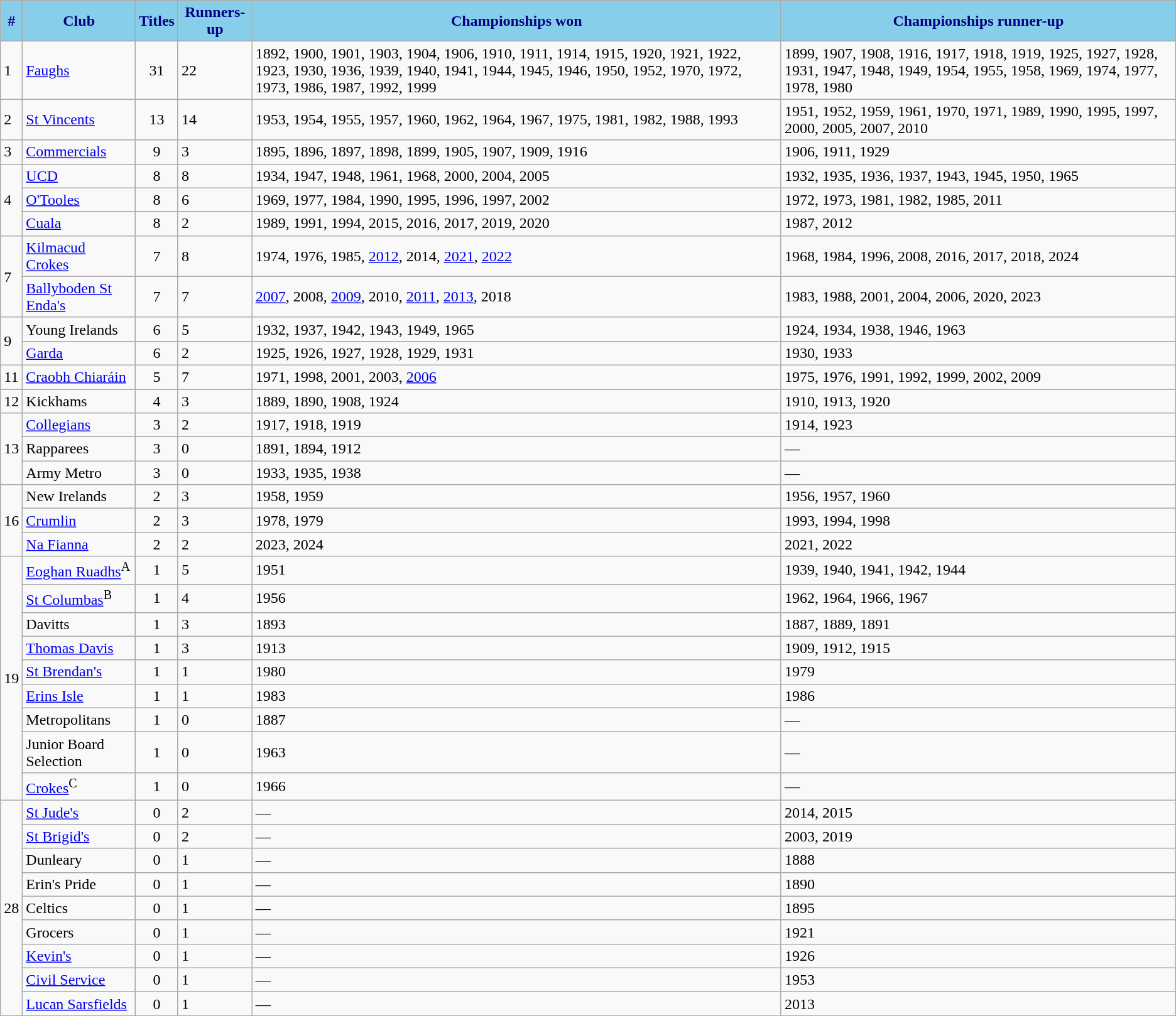<table class="wikitable sortable">
<tr>
<th style="background:skyblue;color:navy">#</th>
<th style="background:skyblue;color:navy">Club</th>
<th style="background:skyblue;color:navy">Titles</th>
<th style="background:skyblue;color:navy">Runners-up</th>
<th style="background:skyblue;color:navy">Championships won</th>
<th style="background:skyblue;color:navy">Championships runner-up</th>
</tr>
<tr>
<td>1</td>
<td><a href='#'>Faughs</a></td>
<td align="center">31</td>
<td>22</td>
<td>1892, 1900, 1901, 1903, 1904, 1906, 1910, 1911, 1914, 1915, 1920, 1921, 1922, 1923, 1930, 1936, 1939, 1940, 1941, 1944, 1945, 1946, 1950, 1952, 1970, 1972, 1973, 1986, 1987, 1992, 1999</td>
<td>1899, 1907, 1908, 1916, 1917, 1918, 1919, 1925, 1927, 1928, 1931, 1947, 1948, 1949, 1954, 1955, 1958, 1969, 1974, 1977, 1978, 1980</td>
</tr>
<tr>
<td>2</td>
<td><a href='#'>St Vincents</a></td>
<td align="center">13</td>
<td>14</td>
<td>1953, 1954, 1955, 1957, 1960, 1962, 1964, 1967, 1975, 1981, 1982, 1988, 1993</td>
<td>1951, 1952, 1959, 1961, 1970, 1971, 1989, 1990, 1995, 1997, 2000, 2005, 2007, 2010</td>
</tr>
<tr>
<td>3</td>
<td><a href='#'>Commercials</a></td>
<td align="center">9</td>
<td>3</td>
<td>1895, 1896, 1897, 1898, 1899, 1905, 1907, 1909, 1916</td>
<td>1906, 1911, 1929</td>
</tr>
<tr>
<td rowspan="3">4</td>
<td><a href='#'>UCD</a></td>
<td align="center">8</td>
<td>8</td>
<td>1934, 1947, 1948, 1961, 1968, 2000, 2004, 2005</td>
<td>1932, 1935, 1936, 1937, 1943, 1945, 1950, 1965</td>
</tr>
<tr>
<td><a href='#'>O'Tooles</a></td>
<td align="center">8</td>
<td>6</td>
<td>1969, 1977, 1984, 1990, 1995, 1996, 1997, 2002</td>
<td>1972, 1973, 1981, 1982, 1985, 2011</td>
</tr>
<tr>
<td><a href='#'>Cuala</a></td>
<td align="center">8</td>
<td>2</td>
<td>1989, 1991, 1994, 2015, 2016, 2017, 2019, 2020</td>
<td>1987, 2012</td>
</tr>
<tr>
<td rowspan="2">7</td>
<td><a href='#'>Kilmacud Crokes</a></td>
<td align="center">7</td>
<td>8</td>
<td>1974, 1976, 1985, <a href='#'>2012</a>, 2014, <a href='#'>2021</a>, <a href='#'>2022</a></td>
<td>1968, 1984, 1996, 2008, 2016, 2017, 2018, 2024</td>
</tr>
<tr>
<td><a href='#'>Ballyboden St Enda's</a></td>
<td align="center">7</td>
<td>7</td>
<td><a href='#'>2007</a>, 2008, <a href='#'>2009</a>, 2010, <a href='#'>2011</a>, <a href='#'>2013</a>, 2018</td>
<td>1983, 1988, 2001, 2004, 2006, 2020, 2023</td>
</tr>
<tr>
<td rowspan="2">9</td>
<td>Young Irelands</td>
<td align="center">6</td>
<td>5</td>
<td>1932, 1937, 1942, 1943, 1949, 1965</td>
<td>1924, 1934, 1938, 1946, 1963</td>
</tr>
<tr>
<td><a href='#'>Garda</a></td>
<td align="center">6</td>
<td>2</td>
<td>1925, 1926, 1927, 1928, 1929, 1931</td>
<td>1930, 1933</td>
</tr>
<tr>
<td>11</td>
<td><a href='#'>Craobh Chiaráin</a></td>
<td align="center">5</td>
<td>7</td>
<td>1971, 1998, 2001, 2003, <a href='#'>2006</a></td>
<td>1975, 1976, 1991, 1992, 1999, 2002, 2009</td>
</tr>
<tr>
<td>12</td>
<td>Kickhams</td>
<td align="center">4</td>
<td>3</td>
<td>1889, 1890, 1908, 1924</td>
<td>1910, 1913, 1920</td>
</tr>
<tr>
<td rowspan="3">13</td>
<td><a href='#'>Collegians</a></td>
<td align="center">3</td>
<td>2</td>
<td>1917, 1918, 1919</td>
<td>1914, 1923</td>
</tr>
<tr>
<td>Rapparees</td>
<td align="center">3</td>
<td>0</td>
<td>1891, 1894, 1912</td>
<td>—</td>
</tr>
<tr>
<td>Army Metro</td>
<td align="center">3</td>
<td>0</td>
<td>1933, 1935, 1938</td>
<td>—</td>
</tr>
<tr>
<td rowspan="3">16</td>
<td>New Irelands</td>
<td align="center">2</td>
<td>3</td>
<td>1958, 1959</td>
<td>1956, 1957, 1960</td>
</tr>
<tr>
<td><a href='#'>Crumlin</a></td>
<td align="center">2</td>
<td>3</td>
<td>1978, 1979</td>
<td>1993, 1994, 1998</td>
</tr>
<tr>
<td><a href='#'>Na Fianna</a></td>
<td align="center">2</td>
<td>2</td>
<td>2023, 2024</td>
<td>2021, 2022</td>
</tr>
<tr>
<td rowspan="9">19</td>
<td><a href='#'>Eoghan Ruadhs</a><sup>A</sup></td>
<td align="center">1</td>
<td>5</td>
<td>1951</td>
<td>1939, 1940, 1941, 1942, 1944</td>
</tr>
<tr>
<td><a href='#'>St Columbas</a><sup>B</sup></td>
<td align="center">1</td>
<td>4</td>
<td>1956</td>
<td>1962, 1964, 1966, 1967</td>
</tr>
<tr>
<td>Davitts</td>
<td align="center">1</td>
<td>3</td>
<td>1893</td>
<td>1887, 1889, 1891</td>
</tr>
<tr>
<td><a href='#'>Thomas Davis</a></td>
<td align="center">1</td>
<td>3</td>
<td>1913</td>
<td>1909, 1912, 1915</td>
</tr>
<tr>
<td><a href='#'>St Brendan's</a></td>
<td align="center">1</td>
<td>1</td>
<td>1980</td>
<td>1979</td>
</tr>
<tr>
<td><a href='#'>Erins Isle</a></td>
<td align="center">1</td>
<td>1</td>
<td>1983</td>
<td>1986</td>
</tr>
<tr>
<td>Metropolitans</td>
<td align="center">1</td>
<td>0</td>
<td>1887</td>
<td>—</td>
</tr>
<tr>
<td>Junior Board Selection</td>
<td align="center">1</td>
<td>0</td>
<td>1963</td>
<td>—</td>
</tr>
<tr>
<td><a href='#'>Crokes</a><sup>C</sup></td>
<td align="center">1</td>
<td>0</td>
<td>1966</td>
<td>—</td>
</tr>
<tr>
<td rowspan="9">28</td>
<td><a href='#'>St Jude's</a></td>
<td align="center">0</td>
<td>2</td>
<td>—</td>
<td>2014, 2015</td>
</tr>
<tr>
<td><a href='#'>St Brigid's</a></td>
<td align="center">0</td>
<td>2</td>
<td>—</td>
<td>2003, 2019</td>
</tr>
<tr>
<td>Dunleary</td>
<td align="center">0</td>
<td>1</td>
<td>—</td>
<td>1888</td>
</tr>
<tr>
<td>Erin's Pride</td>
<td align="center">0</td>
<td>1</td>
<td>—</td>
<td>1890</td>
</tr>
<tr>
<td>Celtics</td>
<td align="center">0</td>
<td>1</td>
<td>—</td>
<td>1895</td>
</tr>
<tr>
<td>Grocers</td>
<td align="center">0</td>
<td>1</td>
<td>—</td>
<td>1921</td>
</tr>
<tr>
<td><a href='#'>Kevin's</a></td>
<td align="center">0</td>
<td>1</td>
<td>—</td>
<td>1926</td>
</tr>
<tr>
<td><a href='#'>Civil Service</a></td>
<td align="center">0</td>
<td>1</td>
<td>—</td>
<td>1953</td>
</tr>
<tr>
<td><a href='#'>Lucan Sarsfields</a></td>
<td align="center">0</td>
<td>1</td>
<td>—</td>
<td>2013</td>
</tr>
</table>
